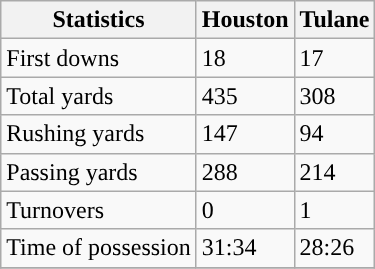<table class="wikitable">
<tr>
<th>Statistics</th>
<th>Houston</th>
<th>Tulane</th>
</tr>
<tr>
<td>First downs</td>
<td>18</td>
<td>17</td>
</tr>
<tr>
<td>Total yards</td>
<td>435</td>
<td>308</td>
</tr>
<tr>
<td>Rushing yards</td>
<td>147</td>
<td>94</td>
</tr>
<tr>
<td>Passing yards</td>
<td>288</td>
<td>214</td>
</tr>
<tr>
<td>Turnovers</td>
<td>0</td>
<td>1</td>
</tr>
<tr>
<td>Time of possession</td>
<td>31:34</td>
<td>28:26</td>
</tr>
<tr>
</tr>
</table>
